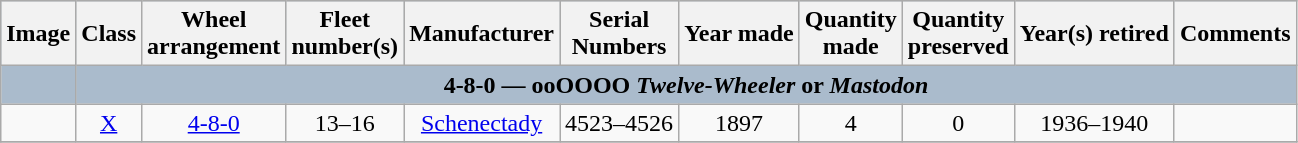<table class="wikitable" style="text-align:center">
<tr style="background:#AABBCC; font-weight:bold">
<th>Image</th>
<th>Class</th>
<th>Wheel<br>arrangement</th>
<th>Fleet<br>number(s)</th>
<th>Manufacturer</th>
<th>Serial<br>Numbers</th>
<th>Year made</th>
<th>Quantity<br>made</th>
<th>Quantity<br>preserved</th>
<th>Year(s) retired</th>
<th>Comments</th>
</tr>
<tr style="background:#AABBCC; font-weight:bold">
<td></td>
<td colspan="10">4-8-0 — ooOOOO <em>Twelve-Wheeler</em> or <em>Mastodon</em></td>
</tr>
<tr>
<td></td>
<td><a href='#'>X</a></td>
<td><a href='#'>4-8-0</a></td>
<td>13–16</td>
<td><a href='#'>Schenectady</a></td>
<td>4523–4526</td>
<td>1897</td>
<td>4</td>
<td>0</td>
<td>1936–1940</td>
<td></td>
</tr>
<tr>
</tr>
</table>
